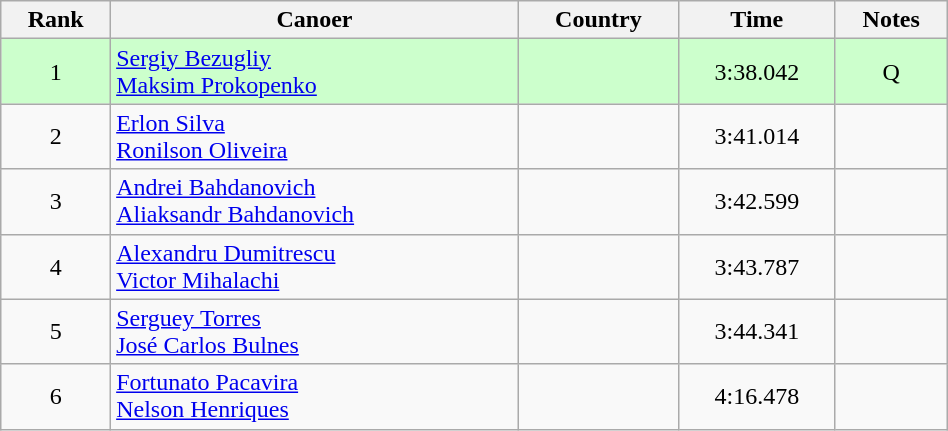<table class="wikitable" width=50% style="text-align:center;">
<tr>
<th>Rank</th>
<th>Canoer</th>
<th>Country</th>
<th>Time</th>
<th>Notes</th>
</tr>
<tr bgcolor=ccffcc>
<td>1</td>
<td align="left"><a href='#'>Sergiy Bezugliy</a><br><a href='#'>Maksim Prokopenko</a></td>
<td align="left"></td>
<td>3:38.042</td>
<td>Q</td>
</tr>
<tr>
<td>2</td>
<td align="left"><a href='#'>Erlon Silva</a><br><a href='#'>Ronilson Oliveira</a></td>
<td align="left"></td>
<td>3:41.014</td>
<td></td>
</tr>
<tr>
<td>3</td>
<td align="left"><a href='#'>Andrei Bahdanovich</a><br><a href='#'>Aliaksandr Bahdanovich</a></td>
<td align="left"></td>
<td>3:42.599</td>
<td></td>
</tr>
<tr>
<td>4</td>
<td align="left"><a href='#'>Alexandru Dumitrescu</a><br><a href='#'>Victor Mihalachi</a></td>
<td align="left"></td>
<td>3:43.787</td>
<td></td>
</tr>
<tr>
<td>5</td>
<td align="left"><a href='#'>Serguey Torres</a><br><a href='#'>José Carlos Bulnes</a></td>
<td align="left"></td>
<td>3:44.341</td>
<td></td>
</tr>
<tr>
<td>6</td>
<td align="left"><a href='#'>Fortunato Pacavira</a><br><a href='#'>Nelson Henriques</a></td>
<td align="left"></td>
<td>4:16.478</td>
<td></td>
</tr>
</table>
